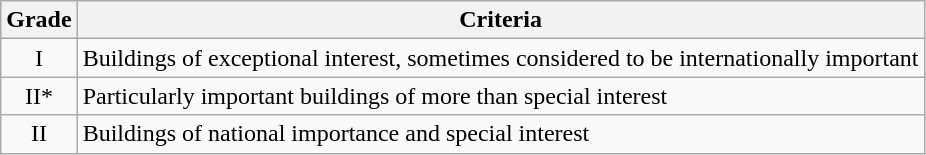<table class="wikitable">
<tr>
<th>Grade</th>
<th>Criteria</th>
</tr>
<tr>
<td align="center" >I</td>
<td>Buildings of exceptional interest, sometimes considered to be internationally important</td>
</tr>
<tr>
<td align="center" >II*</td>
<td>Particularly important buildings of more than special interest</td>
</tr>
<tr>
<td align="center" >II</td>
<td>Buildings of national importance and special interest</td>
</tr>
</table>
